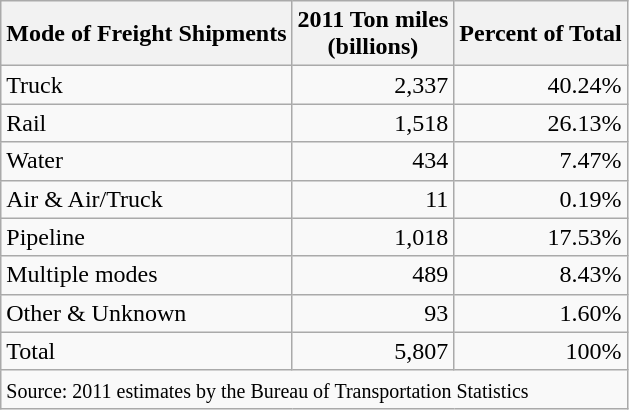<table class="wikitable floatright">
<tr>
<th>Mode of Freight Shipments</th>
<th>2011 Ton miles<br>(billions)</th>
<th>Percent of Total</th>
</tr>
<tr>
<td>Truck</td>
<td style="text-align:right;">2,337</td>
<td style="text-align:right;">40.24%</td>
</tr>
<tr>
<td>Rail</td>
<td style="text-align:right;">1,518</td>
<td style="text-align:right;">26.13%</td>
</tr>
<tr>
<td>Water</td>
<td style="text-align:right;">434</td>
<td style="text-align:right;">7.47%</td>
</tr>
<tr>
<td>Air & Air/Truck</td>
<td style="text-align:right;">11</td>
<td style="text-align:right;">0.19%</td>
</tr>
<tr>
<td>Pipeline</td>
<td style="text-align:right;">1,018</td>
<td style="text-align:right;">17.53%</td>
</tr>
<tr>
<td>Multiple modes</td>
<td style="text-align:right;">489</td>
<td style="text-align:right;">8.43%</td>
</tr>
<tr>
<td>Other & Unknown</td>
<td style="text-align:right;">93</td>
<td style="text-align:right;">1.60%</td>
</tr>
<tr>
<td>Total</td>
<td style="text-align:right;">5,807</td>
<td style="text-align:right;">100%</td>
</tr>
<tr>
<td colspan=3><small>Source: 2011 estimates by the Bureau of Transportation Statistics</small></td>
</tr>
</table>
